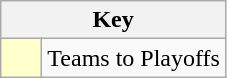<table class="wikitable" style="text-align: center;">
<tr>
<th colspan=2>Key</th>
</tr>
<tr>
<td style="background:#ffffcc; width:20px;"></td>
<td align=left>Teams to Playoffs</td>
</tr>
</table>
